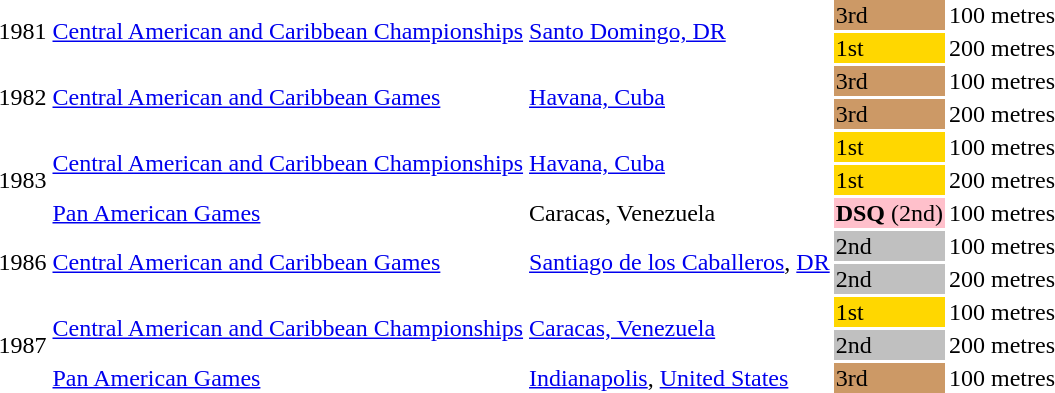<table>
<tr>
<td rowspan=2>1981</td>
<td rowspan=2><a href='#'>Central American and Caribbean Championships</a></td>
<td rowspan=2><a href='#'>Santo Domingo, DR</a></td>
<td bgcolor="cc9966">3rd</td>
<td>100 metres</td>
</tr>
<tr>
<td bgcolor="gold">1st</td>
<td>200 metres</td>
</tr>
<tr>
<td rowspan=2>1982</td>
<td rowspan=2><a href='#'>Central American and Caribbean Games</a></td>
<td rowspan=2><a href='#'>Havana, Cuba</a></td>
<td bgcolor="cc9966">3rd</td>
<td>100 metres</td>
</tr>
<tr>
<td bgcolor="cc9966">3rd</td>
<td>200 metres</td>
</tr>
<tr>
<td rowspan=3>1983</td>
<td rowspan=2><a href='#'>Central American and Caribbean Championships</a></td>
<td rowspan=2><a href='#'>Havana, Cuba</a></td>
<td bgcolor="gold">1st</td>
<td>100 metres</td>
</tr>
<tr>
<td bgcolor="gold">1st</td>
<td>200 metres</td>
</tr>
<tr>
<td><a href='#'>Pan American Games</a></td>
<td>Caracas, Venezuela</td>
<td bgcolor="pink"><strong>DSQ</strong> (2nd)</td>
<td>100 metres</td>
</tr>
<tr>
<td rowspan=2>1986</td>
<td rowspan=2><a href='#'>Central American and Caribbean Games</a></td>
<td rowspan=2><a href='#'>Santiago de los Caballeros</a>, <a href='#'>DR</a></td>
<td bgcolor="silver">2nd</td>
<td>100 metres</td>
</tr>
<tr>
<td bgcolor="silver">2nd</td>
<td>200 metres</td>
</tr>
<tr>
<td rowspan=3>1987</td>
<td rowspan=2><a href='#'>Central American and Caribbean Championships</a></td>
<td rowspan=2><a href='#'>Caracas, Venezuela</a></td>
<td bgcolor="gold">1st</td>
<td>100 metres</td>
</tr>
<tr>
<td bgcolor="silver">2nd</td>
<td>200 metres</td>
</tr>
<tr>
<td><a href='#'>Pan American Games</a></td>
<td><a href='#'>Indianapolis</a>, <a href='#'>United States</a></td>
<td bgcolor="cc9966">3rd</td>
<td>100 metres</td>
</tr>
</table>
